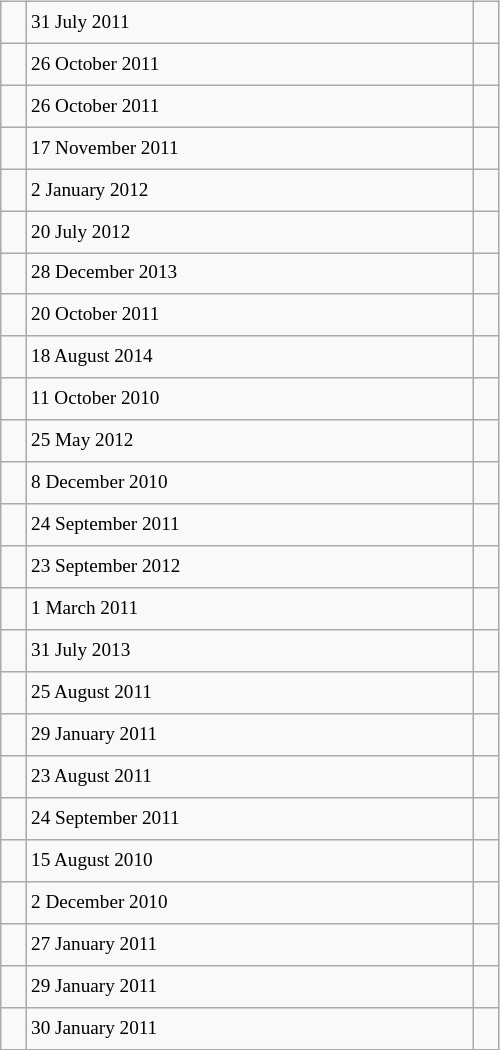<table class="wikitable" style="font-size: 80%; float: left; width: 26em; margin-right: 1em; height: 700px">
<tr>
<td></td>
<td>31 July 2011</td>
<td></td>
</tr>
<tr>
<td></td>
<td>26 October 2011</td>
<td></td>
</tr>
<tr>
<td></td>
<td>26 October 2011</td>
<td></td>
</tr>
<tr>
<td></td>
<td>17 November 2011</td>
<td></td>
</tr>
<tr>
<td></td>
<td>2 January 2012</td>
<td></td>
</tr>
<tr>
<td></td>
<td>20 July 2012</td>
<td></td>
</tr>
<tr>
<td></td>
<td>28 December 2013</td>
<td></td>
</tr>
<tr>
<td></td>
<td>20 October 2011</td>
<td></td>
</tr>
<tr>
<td></td>
<td>18 August 2014</td>
<td></td>
</tr>
<tr>
<td></td>
<td>11 October 2010</td>
<td></td>
</tr>
<tr>
<td></td>
<td>25 May 2012</td>
<td></td>
</tr>
<tr>
<td></td>
<td>8 December 2010</td>
<td></td>
</tr>
<tr>
<td></td>
<td>24 September 2011</td>
<td></td>
</tr>
<tr>
<td></td>
<td>23 September 2012</td>
<td></td>
</tr>
<tr>
<td></td>
<td>1 March 2011</td>
<td></td>
</tr>
<tr>
<td></td>
<td>31 July 2013</td>
<td></td>
</tr>
<tr>
<td></td>
<td>25 August 2011</td>
<td></td>
</tr>
<tr>
<td></td>
<td>29 January 2011</td>
<td></td>
</tr>
<tr>
<td></td>
<td>23 August 2011</td>
<td></td>
</tr>
<tr>
<td></td>
<td>24 September 2011</td>
<td></td>
</tr>
<tr>
<td></td>
<td>15 August 2010</td>
<td></td>
</tr>
<tr>
<td></td>
<td>2 December 2010</td>
<td></td>
</tr>
<tr>
<td></td>
<td>27 January 2011</td>
<td></td>
</tr>
<tr>
<td></td>
<td>29 January 2011</td>
<td></td>
</tr>
<tr>
<td></td>
<td>30 January 2011</td>
<td></td>
</tr>
</table>
